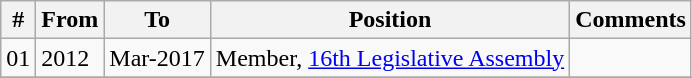<table class="wikitable sortable">
<tr>
<th>#</th>
<th>From</th>
<th>To</th>
<th>Position</th>
<th>Comments</th>
</tr>
<tr>
<td>01</td>
<td>2012</td>
<td>Mar-2017</td>
<td>Member, <a href='#'>16th Legislative Assembly</a></td>
<td></td>
</tr>
<tr>
</tr>
</table>
